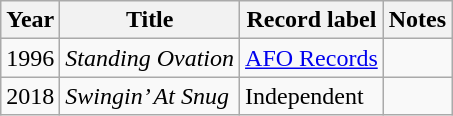<table class="wikitable">
<tr>
<th>Year</th>
<th>Title</th>
<th>Record label</th>
<th>Notes</th>
</tr>
<tr>
<td>1996</td>
<td><em>Standing Ovation</em></td>
<td><a href='#'>AFO Records</a></td>
<td></td>
</tr>
<tr>
<td>2018</td>
<td><em>Swingin’ At Snug</em></td>
<td>Independent</td>
<td></td>
</tr>
</table>
